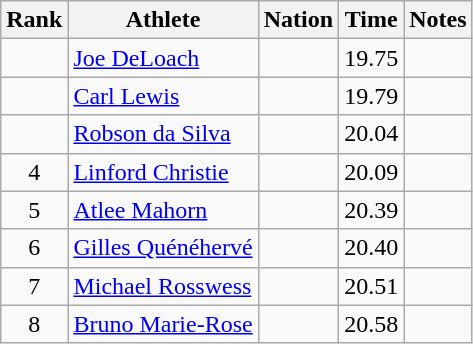<table class="wikitable sortable" style="text-align:center">
<tr>
<th>Rank</th>
<th>Athlete</th>
<th>Nation</th>
<th>Time</th>
<th>Notes</th>
</tr>
<tr>
<td></td>
<td align=left><a href='#'>Joe DeLoach</a></td>
<td align=left></td>
<td>19.75</td>
<td></td>
</tr>
<tr>
<td></td>
<td align=left><a href='#'>Carl Lewis</a></td>
<td align=left></td>
<td>19.79</td>
<td></td>
</tr>
<tr>
<td></td>
<td align=left><a href='#'>Robson da Silva</a></td>
<td align=left></td>
<td>20.04</td>
<td></td>
</tr>
<tr>
<td>4</td>
<td align=left><a href='#'>Linford Christie</a></td>
<td align=left></td>
<td>20.09</td>
<td><strong></strong></td>
</tr>
<tr>
<td>5</td>
<td align=left><a href='#'>Atlee Mahorn</a></td>
<td align=left></td>
<td>20.39</td>
<td></td>
</tr>
<tr>
<td>6</td>
<td align=left><a href='#'>Gilles Quénéhervé</a></td>
<td align=left></td>
<td>20.40</td>
<td></td>
</tr>
<tr>
<td>7</td>
<td align=left><a href='#'>Michael Rosswess</a></td>
<td align=left></td>
<td>20.51</td>
<td></td>
</tr>
<tr>
<td>8</td>
<td align=left><a href='#'>Bruno Marie-Rose</a></td>
<td align=left></td>
<td>20.58</td>
<td></td>
</tr>
</table>
